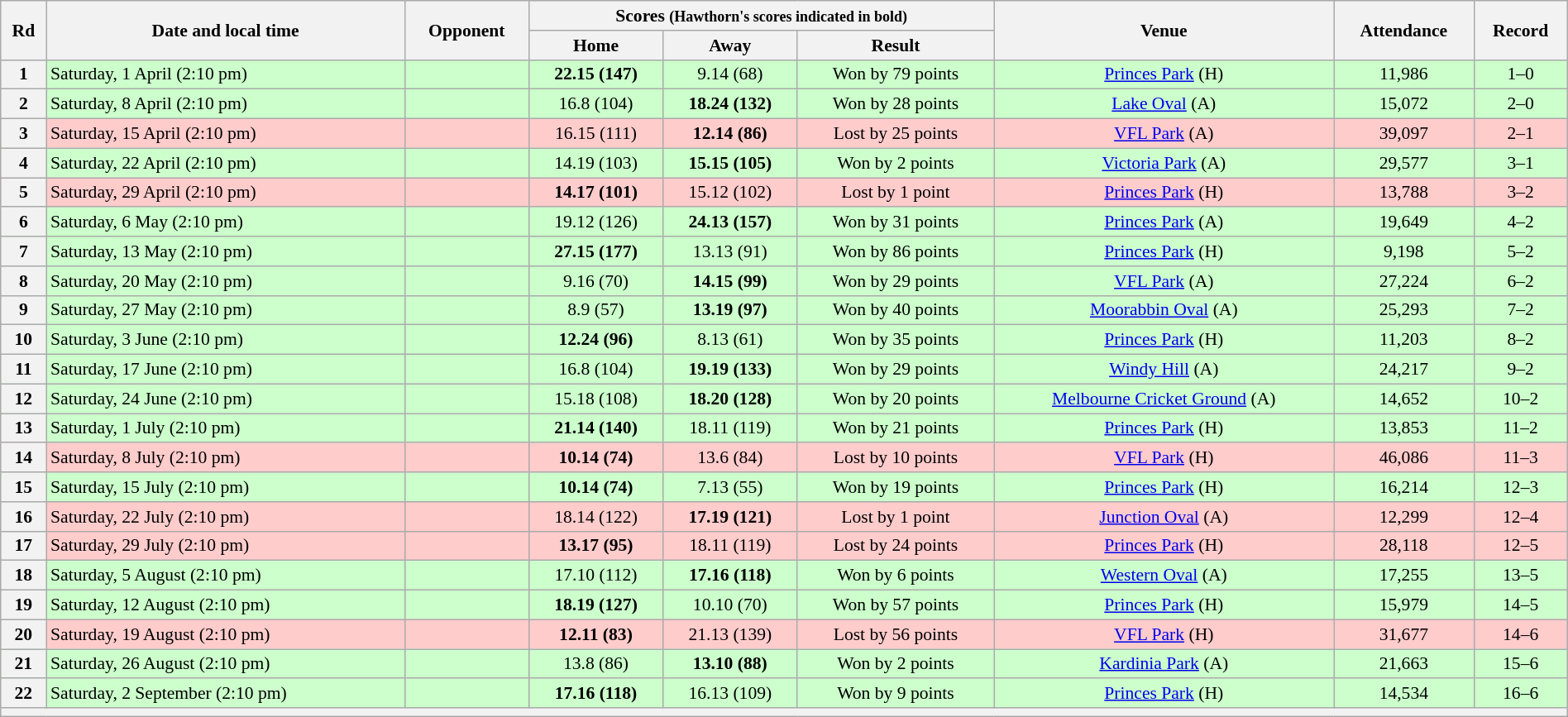<table class="wikitable" style="font-size:90%; text-align:center; width: 100%; margin-left: auto; margin-right: auto">
<tr>
<th rowspan="2">Rd</th>
<th rowspan="2">Date and local time</th>
<th rowspan="2">Opponent</th>
<th colspan="3">Scores <small>(Hawthorn's scores indicated in bold)</small></th>
<th rowspan="2">Venue</th>
<th rowspan="2">Attendance</th>
<th rowspan="2">Record</th>
</tr>
<tr>
<th>Home</th>
<th>Away</th>
<th>Result</th>
</tr>
<tr style="background:#cfc">
<th>1</th>
<td align=left>Saturday, 1 April (2:10 pm)</td>
<td align=left></td>
<td><strong>22.15 (147)</strong></td>
<td>9.14 (68)</td>
<td>Won by 79 points</td>
<td><a href='#'>Princes Park</a> (H)</td>
<td>11,986</td>
<td>1–0</td>
</tr>
<tr style="background:#cfc">
<th>2</th>
<td align=left>Saturday, 8 April (2:10 pm)</td>
<td align=left></td>
<td>16.8 (104)</td>
<td><strong>18.24 (132)</strong></td>
<td>Won by 28 points</td>
<td><a href='#'>Lake Oval</a> (A)</td>
<td>15,072</td>
<td>2–0</td>
</tr>
<tr style="background:#fcc;">
<th>3</th>
<td align=left>Saturday, 15 April (2:10 pm)</td>
<td align=left></td>
<td>16.15 (111)</td>
<td><strong>12.14 (86)</strong></td>
<td>Lost by 25 points</td>
<td><a href='#'>VFL Park</a> (A)</td>
<td>39,097</td>
<td>2–1</td>
</tr>
<tr style="background:#cfc">
<th>4</th>
<td align=left>Saturday, 22 April (2:10 pm)</td>
<td align=left></td>
<td>14.19 (103)</td>
<td><strong>15.15 (105)</strong></td>
<td>Won by 2 points</td>
<td><a href='#'>Victoria Park</a> (A)</td>
<td>29,577</td>
<td>3–1</td>
</tr>
<tr style="background:#fcc;">
<th>5</th>
<td align=left>Saturday, 29 April (2:10 pm)</td>
<td align=left></td>
<td><strong>14.17 (101)</strong></td>
<td>15.12 (102)</td>
<td>Lost by 1 point</td>
<td><a href='#'>Princes Park</a> (H)</td>
<td>13,788</td>
<td>3–2</td>
</tr>
<tr style="background:#cfc">
<th>6</th>
<td align=left>Saturday, 6 May (2:10 pm)</td>
<td align=left></td>
<td>19.12 (126)</td>
<td><strong>24.13 (157)</strong></td>
<td>Won by 31 points</td>
<td><a href='#'>Princes Park</a> (A)</td>
<td>19,649</td>
<td>4–2</td>
</tr>
<tr style="background:#cfc">
<th>7</th>
<td align=left>Saturday, 13 May (2:10 pm)</td>
<td align=left></td>
<td><strong>27.15 (177)</strong></td>
<td>13.13 (91)</td>
<td>Won by 86 points</td>
<td><a href='#'>Princes Park</a> (H)</td>
<td>9,198</td>
<td>5–2</td>
</tr>
<tr style="background:#cfc">
<th>8</th>
<td align=left>Saturday, 20 May (2:10 pm)</td>
<td align=left></td>
<td>9.16 (70)</td>
<td><strong>14.15 (99)</strong></td>
<td>Won by 29 points</td>
<td><a href='#'>VFL Park</a> (A)</td>
<td>27,224</td>
<td>6–2</td>
</tr>
<tr style="background:#cfc">
<th>9</th>
<td align=left>Saturday, 27 May (2:10 pm)</td>
<td align=left></td>
<td>8.9 (57)</td>
<td><strong>13.19 (97)</strong></td>
<td>Won by 40 points</td>
<td><a href='#'>Moorabbin Oval</a> (A)</td>
<td>25,293</td>
<td>7–2</td>
</tr>
<tr style="background:#cfc">
<th>10</th>
<td align=left>Saturday, 3 June (2:10 pm)</td>
<td align=left></td>
<td><strong>12.24 (96)</strong></td>
<td>8.13 (61)</td>
<td>Won by 35 points</td>
<td><a href='#'>Princes Park</a> (H)</td>
<td>11,203</td>
<td>8–2</td>
</tr>
<tr style="background:#cfc">
<th>11</th>
<td align=left>Saturday, 17 June (2:10 pm)</td>
<td align=left></td>
<td>16.8 (104)</td>
<td><strong>19.19 (133)</strong></td>
<td>Won by 29 points</td>
<td><a href='#'>Windy Hill</a> (A)</td>
<td>24,217</td>
<td>9–2</td>
</tr>
<tr style="background:#cfc">
<th>12</th>
<td align=left>Saturday, 24 June (2:10 pm)</td>
<td align=left></td>
<td>15.18 (108)</td>
<td><strong>18.20 (128)</strong></td>
<td>Won by 20 points</td>
<td><a href='#'>Melbourne Cricket Ground</a> (A)</td>
<td>14,652</td>
<td>10–2</td>
</tr>
<tr style="background:#cfc">
<th>13</th>
<td align=left>Saturday, 1 July (2:10 pm)</td>
<td align=left></td>
<td><strong>21.14 (140)</strong></td>
<td>18.11 (119)</td>
<td>Won by 21 points</td>
<td><a href='#'>Princes Park</a> (H)</td>
<td>13,853</td>
<td>11–2</td>
</tr>
<tr style="background:#fcc;">
<th>14</th>
<td align=left>Saturday, 8 July (2:10 pm)</td>
<td align=left></td>
<td><strong>10.14 (74)</strong></td>
<td>13.6 (84)</td>
<td>Lost by 10 points</td>
<td><a href='#'>VFL Park</a> (H)</td>
<td>46,086</td>
<td>11–3</td>
</tr>
<tr style="background:#cfc">
<th>15</th>
<td align=left>Saturday, 15 July (2:10 pm)</td>
<td align=left></td>
<td><strong>10.14 (74)</strong></td>
<td>7.13 (55)</td>
<td>Won by 19 points</td>
<td><a href='#'>Princes Park</a> (H)</td>
<td>16,214</td>
<td>12–3</td>
</tr>
<tr style="background:#fcc;">
<th>16</th>
<td align=left>Saturday, 22 July (2:10 pm)</td>
<td align=left></td>
<td>18.14 (122)</td>
<td><strong>17.19 (121)</strong></td>
<td>Lost by 1 point</td>
<td><a href='#'>Junction Oval</a> (A)</td>
<td>12,299</td>
<td>12–4</td>
</tr>
<tr style="background:#fcc;">
<th>17</th>
<td align=left>Saturday, 29 July (2:10 pm)</td>
<td align=left></td>
<td><strong>13.17 (95)</strong></td>
<td>18.11 (119)</td>
<td>Lost by 24 points</td>
<td><a href='#'>Princes Park</a> (H)</td>
<td>28,118</td>
<td>12–5</td>
</tr>
<tr style="background:#cfc">
<th>18</th>
<td align=left>Saturday, 5 August (2:10 pm)</td>
<td align=left></td>
<td>17.10 (112)</td>
<td><strong>17.16 (118)</strong></td>
<td>Won by 6 points</td>
<td><a href='#'>Western Oval</a> (A)</td>
<td>17,255</td>
<td>13–5</td>
</tr>
<tr style="background:#cfc">
<th>19</th>
<td align=left>Saturday, 12 August (2:10 pm)</td>
<td align=left></td>
<td><strong>18.19 (127)</strong></td>
<td>10.10 (70)</td>
<td>Won by 57 points</td>
<td><a href='#'>Princes Park</a> (H)</td>
<td>15,979</td>
<td>14–5</td>
</tr>
<tr style="background:#fcc;">
<th>20</th>
<td align=left>Saturday, 19 August (2:10 pm)</td>
<td align=left></td>
<td><strong>12.11 (83)</strong></td>
<td>21.13 (139)</td>
<td>Lost by 56 points</td>
<td><a href='#'>VFL Park</a> (H)</td>
<td>31,677</td>
<td>14–6</td>
</tr>
<tr style="background:#cfc">
<th>21</th>
<td align=left>Saturday, 26 August (2:10 pm)</td>
<td align=left></td>
<td>13.8 (86)</td>
<td><strong>13.10 (88)</strong></td>
<td>Won by 2 points</td>
<td><a href='#'>Kardinia Park</a> (A)</td>
<td>21,663</td>
<td>15–6</td>
</tr>
<tr style="background:#cfc">
<th>22</th>
<td align=left>Saturday, 2 September (2:10 pm)</td>
<td align=left></td>
<td><strong>17.16 (118)</strong></td>
<td>16.13 (109)</td>
<td>Won by 9 points</td>
<td><a href='#'>Princes Park</a> (H)</td>
<td>14,534</td>
<td>16–6</td>
</tr>
<tr>
<th colspan=9></th>
</tr>
</table>
